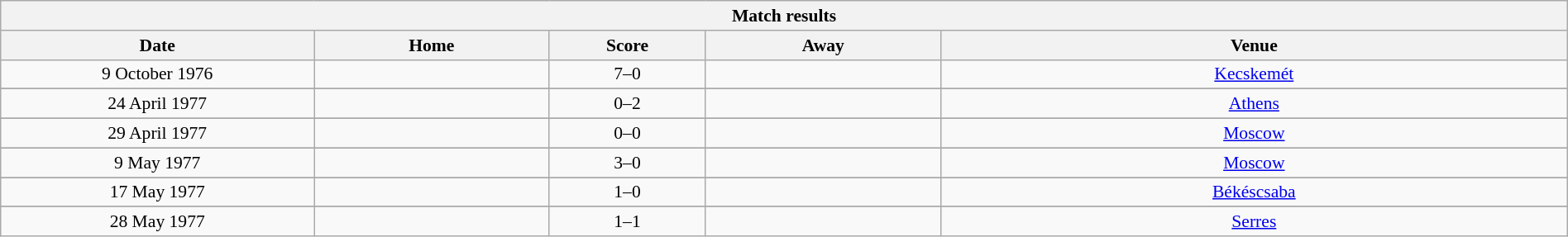<table class="wikitable" style="font-size:90%; width: 100%; text-align: center;">
<tr>
<th colspan=6>Match results</th>
</tr>
<tr>
<th width=20%>Date</th>
<th width=15%>Home</th>
<th width=10%>Score</th>
<th width=15%>Away</th>
<th width=40%>Venue</th>
</tr>
<tr>
<td>9 October 1976</td>
<td style="text-align:right"></td>
<td>7–0</td>
<td style="text-align:left"></td>
<td><a href='#'>Kecskemét</a></td>
</tr>
<tr>
</tr>
<tr>
<td>24 April 1977</td>
<td style="text-align:right"></td>
<td>0–2</td>
<td style="text-align:left"></td>
<td><a href='#'>Athens</a></td>
</tr>
<tr>
</tr>
<tr>
<td>29 April 1977</td>
<td style="text-align:right"></td>
<td>0–0</td>
<td style="text-align:left"></td>
<td><a href='#'>Moscow</a></td>
</tr>
<tr>
</tr>
<tr>
<td>9 May 1977</td>
<td style="text-align:right"></td>
<td>3–0</td>
<td style="text-align:left"></td>
<td><a href='#'>Moscow</a></td>
</tr>
<tr>
</tr>
<tr>
<td>17 May 1977</td>
<td style="text-align:right"></td>
<td>1–0</td>
<td style="text-align:left"></td>
<td><a href='#'>Békéscsaba</a></td>
</tr>
<tr>
</tr>
<tr>
<td>28 May 1977</td>
<td style="text-align:right"></td>
<td>1–1</td>
<td style="text-align:left"></td>
<td><a href='#'>Serres</a></td>
</tr>
</table>
